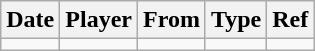<table class="wikitable">
<tr>
<th><strong>Date</strong></th>
<th><strong>Player</strong></th>
<th><strong>From</strong></th>
<th><strong>Type</strong></th>
<th><strong>Ref</strong></th>
</tr>
<tr>
<td></td>
<td></td>
<td></td>
<td></td>
<td></td>
</tr>
</table>
